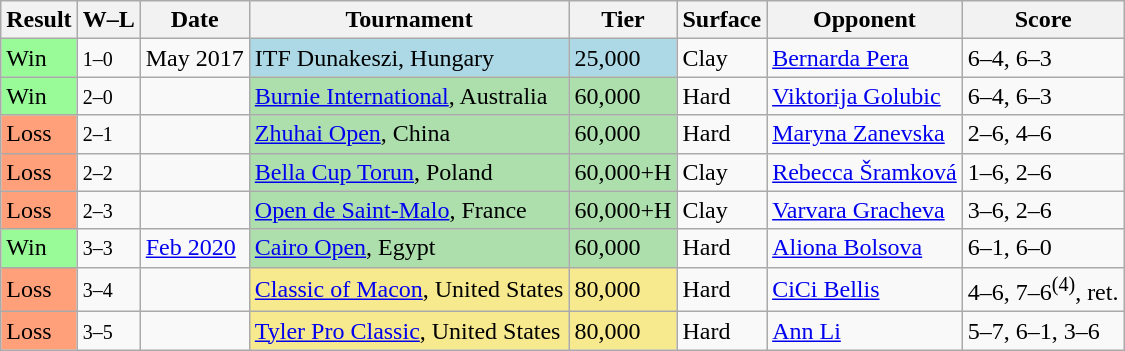<table class="sortable wikitable">
<tr>
<th>Result</th>
<th class=unsortable>W–L</th>
<th>Date</th>
<th>Tournament</th>
<th>Tier</th>
<th>Surface</th>
<th>Opponent</th>
<th class=unsortable>Score</th>
</tr>
<tr>
<td style=background:#98fb98>Win</td>
<td><small>1–0</small></td>
<td>May 2017</td>
<td bgcolor=lightblue>ITF Dunakeszi, Hungary</td>
<td bgcolor=lightblue>25,000</td>
<td>Clay</td>
<td> <a href='#'>Bernarda Pera</a></td>
<td>6–4, 6–3</td>
</tr>
<tr>
<td style=background:#98fb98>Win</td>
<td><small>2–0</small></td>
<td><a href='#'></a></td>
<td style="background:#addfad;"><a href='#'>Burnie International</a>, Australia</td>
<td style="background:#addfad;">60,000</td>
<td>Hard</td>
<td> <a href='#'>Viktorija Golubic</a></td>
<td>6–4, 6–3</td>
</tr>
<tr>
<td style=background:#ffa07a>Loss</td>
<td><small>2–1</small></td>
<td><a href='#'></a></td>
<td style="background:#addfad;"><a href='#'>Zhuhai Open</a>, China</td>
<td style="background:#addfad;">60,000</td>
<td>Hard</td>
<td> <a href='#'>Maryna Zanevska</a></td>
<td>2–6, 4–6</td>
</tr>
<tr>
<td style=background:#ffa07a>Loss</td>
<td><small>2–2</small></td>
<td><a href='#'></a></td>
<td bgcolor=addfad><a href='#'>Bella Cup Torun</a>, Poland</td>
<td bgcolor=addfad>60,000+H</td>
<td>Clay</td>
<td> <a href='#'>Rebecca Šramková</a></td>
<td>1–6, 2–6</td>
</tr>
<tr>
<td style=background:#ffa07a>Loss</td>
<td><small>2–3</small></td>
<td><a href='#'></a></td>
<td bgcolor=addfad><a href='#'>Open de Saint-Malo</a>, France</td>
<td bgcolor=addfad>60,000+H</td>
<td>Clay</td>
<td> <a href='#'>Varvara Gracheva</a></td>
<td>3–6, 2–6</td>
</tr>
<tr>
<td style=background:#98fb98>Win</td>
<td><small>3–3</small></td>
<td><a href='#'>Feb 2020</a></td>
<td style="background:#addfad;"><a href='#'>Cairo Open</a>, Egypt</td>
<td style="background:#addfad;">60,000</td>
<td>Hard</td>
<td> <a href='#'>Aliona Bolsova</a></td>
<td>6–1, 6–0</td>
</tr>
<tr>
<td style=background:#ffa07a>Loss</td>
<td><small>3–4</small></td>
<td><a href='#'></a></td>
<td bgcolor=f7e98e><a href='#'>Classic of Macon</a>, United States</td>
<td bgcolor=f7e98e>80,000</td>
<td>Hard</td>
<td> <a href='#'>CiCi Bellis</a></td>
<td>4–6, 7–6<sup>(4)</sup>, ret.</td>
</tr>
<tr>
<td style=background:#ffa07a>Loss</td>
<td><small>3–5</small></td>
<td><a href='#'></a></td>
<td bgcolor=f7e98e><a href='#'>Tyler Pro Classic</a>, United States</td>
<td bgcolor=f7e98e>80,000</td>
<td>Hard</td>
<td> <a href='#'>Ann Li</a></td>
<td>5–7, 6–1, 3–6</td>
</tr>
</table>
